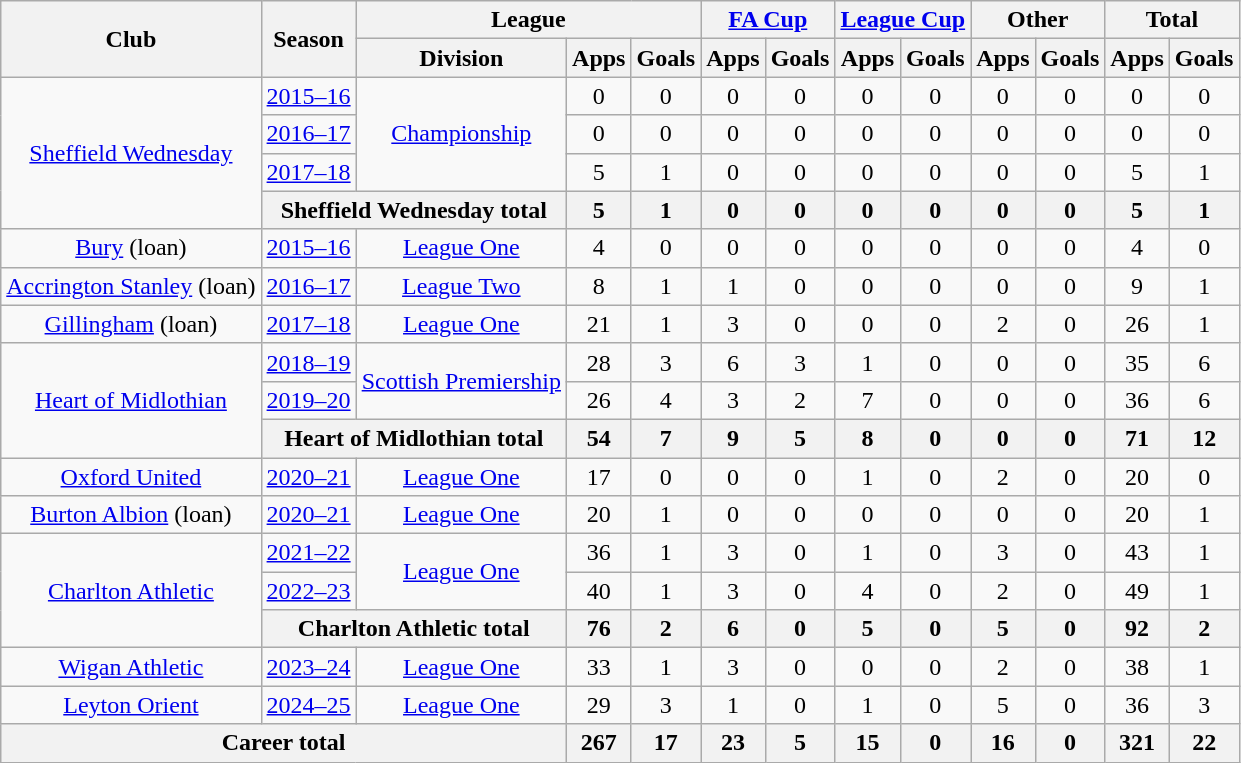<table class="wikitable" style="text-align:center">
<tr>
<th rowspan="2">Club</th>
<th rowspan="2">Season</th>
<th colspan="3">League</th>
<th colspan="2"><a href='#'>FA Cup</a></th>
<th colspan="2"><a href='#'>League Cup</a></th>
<th colspan="2">Other</th>
<th colspan="2">Total</th>
</tr>
<tr>
<th>Division</th>
<th>Apps</th>
<th>Goals</th>
<th>Apps</th>
<th>Goals</th>
<th>Apps</th>
<th>Goals</th>
<th>Apps</th>
<th>Goals</th>
<th>Apps</th>
<th>Goals</th>
</tr>
<tr>
<td rowspan=4><a href='#'>Sheffield Wednesday</a></td>
<td><a href='#'>2015–16</a></td>
<td rowspan=3><a href='#'>Championship</a></td>
<td>0</td>
<td>0</td>
<td>0</td>
<td>0</td>
<td>0</td>
<td>0</td>
<td>0</td>
<td>0</td>
<td>0</td>
<td>0</td>
</tr>
<tr>
<td><a href='#'>2016–17</a></td>
<td>0</td>
<td>0</td>
<td>0</td>
<td>0</td>
<td>0</td>
<td>0</td>
<td>0</td>
<td>0</td>
<td>0</td>
<td>0</td>
</tr>
<tr>
<td><a href='#'>2017–18</a></td>
<td>5</td>
<td>1</td>
<td>0</td>
<td>0</td>
<td>0</td>
<td>0</td>
<td>0</td>
<td>0</td>
<td>5</td>
<td>1</td>
</tr>
<tr>
<th colspan=2>Sheffield Wednesday total</th>
<th>5</th>
<th>1</th>
<th>0</th>
<th>0</th>
<th>0</th>
<th>0</th>
<th>0</th>
<th>0</th>
<th>5</th>
<th>1</th>
</tr>
<tr>
<td><a href='#'>Bury</a> (loan)</td>
<td><a href='#'>2015–16</a></td>
<td><a href='#'>League One</a></td>
<td>4</td>
<td>0</td>
<td>0</td>
<td>0</td>
<td>0</td>
<td>0</td>
<td>0</td>
<td>0</td>
<td>4</td>
<td>0</td>
</tr>
<tr>
<td><a href='#'>Accrington Stanley</a> (loan)</td>
<td><a href='#'>2016–17</a></td>
<td><a href='#'>League Two</a></td>
<td>8</td>
<td>1</td>
<td>1</td>
<td>0</td>
<td>0</td>
<td>0</td>
<td>0</td>
<td>0</td>
<td>9</td>
<td>1</td>
</tr>
<tr>
<td><a href='#'>Gillingham</a> (loan)</td>
<td><a href='#'>2017–18</a></td>
<td><a href='#'>League One</a></td>
<td>21</td>
<td>1</td>
<td>3</td>
<td>0</td>
<td>0</td>
<td>0</td>
<td>2</td>
<td>0</td>
<td>26</td>
<td>1</td>
</tr>
<tr>
<td rowspan=3><a href='#'>Heart of Midlothian</a></td>
<td><a href='#'>2018–19</a></td>
<td rowspan=2><a href='#'>Scottish Premiership</a></td>
<td>28</td>
<td>3</td>
<td>6</td>
<td>3</td>
<td>1</td>
<td>0</td>
<td>0</td>
<td>0</td>
<td>35</td>
<td>6</td>
</tr>
<tr>
<td><a href='#'>2019–20</a></td>
<td>26</td>
<td>4</td>
<td>3</td>
<td>2</td>
<td>7</td>
<td>0</td>
<td>0</td>
<td>0</td>
<td>36</td>
<td>6</td>
</tr>
<tr>
<th colspan=2>Heart of Midlothian total</th>
<th>54</th>
<th>7</th>
<th>9</th>
<th>5</th>
<th>8</th>
<th>0</th>
<th>0</th>
<th>0</th>
<th>71</th>
<th>12</th>
</tr>
<tr>
<td><a href='#'>Oxford United</a></td>
<td><a href='#'>2020–21</a></td>
<td><a href='#'>League One</a></td>
<td>17</td>
<td>0</td>
<td>0</td>
<td>0</td>
<td>1</td>
<td>0</td>
<td>2</td>
<td>0</td>
<td>20</td>
<td>0</td>
</tr>
<tr>
<td><a href='#'>Burton Albion</a> (loan)</td>
<td><a href='#'>2020–21</a></td>
<td><a href='#'>League One</a></td>
<td>20</td>
<td>1</td>
<td>0</td>
<td>0</td>
<td>0</td>
<td>0</td>
<td>0</td>
<td>0</td>
<td>20</td>
<td>1</td>
</tr>
<tr>
<td rowspan="3"><a href='#'>Charlton Athletic</a></td>
<td><a href='#'>2021–22</a></td>
<td rowspan="2"><a href='#'>League One</a></td>
<td>36</td>
<td>1</td>
<td>3</td>
<td>0</td>
<td>1</td>
<td>0</td>
<td>3</td>
<td>0</td>
<td>43</td>
<td>1</td>
</tr>
<tr>
<td><a href='#'>2022–23</a></td>
<td>40</td>
<td>1</td>
<td>3</td>
<td>0</td>
<td>4</td>
<td>0</td>
<td>2</td>
<td>0</td>
<td>49</td>
<td>1</td>
</tr>
<tr>
<th colspan=2>Charlton Athletic total</th>
<th>76</th>
<th>2</th>
<th>6</th>
<th>0</th>
<th>5</th>
<th>0</th>
<th>5</th>
<th>0</th>
<th>92</th>
<th>2</th>
</tr>
<tr>
<td><a href='#'>Wigan Athletic</a></td>
<td><a href='#'>2023–24</a></td>
<td><a href='#'>League One</a></td>
<td>33</td>
<td>1</td>
<td>3</td>
<td>0</td>
<td>0</td>
<td>0</td>
<td>2</td>
<td>0</td>
<td>38</td>
<td>1</td>
</tr>
<tr>
<td><a href='#'>Leyton Orient</a></td>
<td><a href='#'>2024–25</a></td>
<td><a href='#'>League One</a></td>
<td>29</td>
<td>3</td>
<td>1</td>
<td>0</td>
<td>1</td>
<td>0</td>
<td>5</td>
<td>0</td>
<td>36</td>
<td>3</td>
</tr>
<tr>
<th colspan="3">Career total</th>
<th>267</th>
<th>17</th>
<th>23</th>
<th>5</th>
<th>15</th>
<th>0</th>
<th>16</th>
<th>0</th>
<th>321</th>
<th>22</th>
</tr>
</table>
